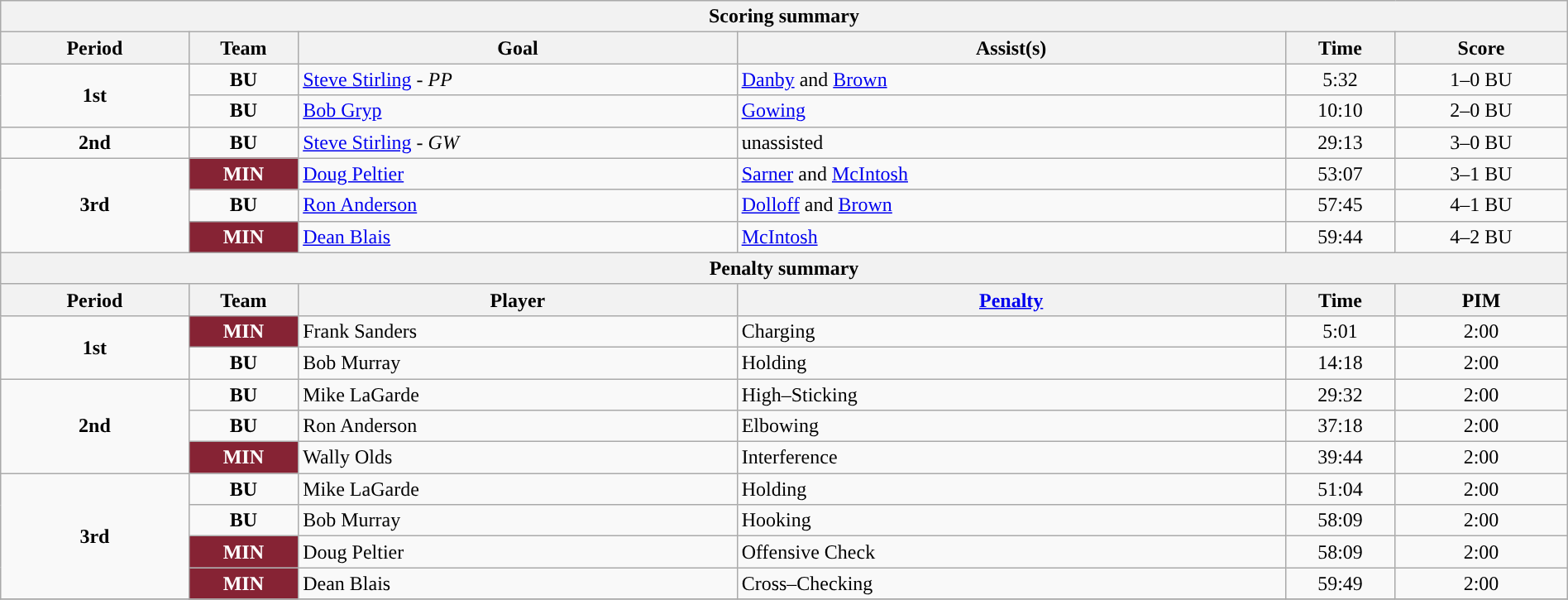<table style="width:100%;" class="wikitable">
<tr>
<th colspan=6>Scoring summary</th>
</tr>
<tr>
<th style="width:12%;">Period</th>
<th style="width:7%;">Team</th>
<th style="width:28%;">Goal</th>
<th style="width:35%;">Assist(s)</th>
<th style="width:7%;">Time</th>
<th style="width:11%;">Score</th>
</tr>
<tr>
<td style="text-align:center;" rowspan="2"><strong>1st</strong></td>
<td align=center><strong>BU</strong></td>
<td><a href='#'>Steve Stirling</a> - <em>PP</em></td>
<td><a href='#'>Danby</a> and <a href='#'>Brown</a></td>
<td align=center>5:32</td>
<td align=center>1–0 BU</td>
</tr>
<tr>
<td align=center><strong>BU</strong></td>
<td><a href='#'>Bob Gryp</a></td>
<td><a href='#'>Gowing</a></td>
<td align=center>10:10</td>
<td align=center>2–0 BU</td>
</tr>
<tr>
<td style="text-align:center;" rowspan="1"><strong>2nd</strong></td>
<td align=center><strong>BU</strong></td>
<td><a href='#'>Steve Stirling</a> - <em>GW</em></td>
<td>unassisted</td>
<td align=center>29:13</td>
<td align=center>3–0 BU</td>
</tr>
<tr>
<td style="text-align:center;" rowspan="3"><strong>3rd</strong></td>
<td align=center style="color:white; background:#862334; "><strong>MIN</strong></td>
<td><a href='#'>Doug Peltier</a></td>
<td><a href='#'>Sarner</a> and <a href='#'>McIntosh</a></td>
<td align=center>53:07</td>
<td align=center>3–1 BU</td>
</tr>
<tr>
<td align=center><strong>BU</strong></td>
<td><a href='#'>Ron Anderson</a></td>
<td><a href='#'>Dolloff</a> and <a href='#'>Brown</a></td>
<td align=center>57:45</td>
<td align=center>4–1 BU</td>
</tr>
<tr>
<td align=center style="color:white; background:#862334; "><strong>MIN</strong></td>
<td><a href='#'>Dean Blais</a></td>
<td><a href='#'>McIntosh</a></td>
<td align=center>59:44</td>
<td align=center>4–2 BU</td>
</tr>
<tr>
<th colspan=6>Penalty summary</th>
</tr>
<tr>
<th style="width:12%;">Period</th>
<th style="width:7%;">Team</th>
<th style="width:28%;">Player</th>
<th style="width:35%;"><a href='#'>Penalty</a></th>
<th style="width:7%;">Time</th>
<th style="width:11%;">PIM</th>
</tr>
<tr>
<td style="text-align:center;" rowspan="2"><strong>1st</strong></td>
<td align=center style="color:white; background:#862334; "><strong>MIN</strong></td>
<td>Frank Sanders</td>
<td>Charging</td>
<td align=center>5:01</td>
<td align=center>2:00</td>
</tr>
<tr>
<td align=center><strong>BU</strong></td>
<td>Bob Murray</td>
<td>Holding</td>
<td align=center>14:18</td>
<td align=center>2:00</td>
</tr>
<tr>
<td style="text-align:center;" rowspan="3"><strong>2nd</strong></td>
<td align=center><strong>BU</strong></td>
<td>Mike LaGarde</td>
<td>High–Sticking</td>
<td align=center>29:32</td>
<td align=center>2:00</td>
</tr>
<tr>
<td align=center><strong>BU</strong></td>
<td>Ron Anderson</td>
<td>Elbowing</td>
<td align=center>37:18</td>
<td align=center>2:00</td>
</tr>
<tr>
<td align=center style="color:white; background:#862334; "><strong>MIN</strong></td>
<td>Wally Olds</td>
<td>Interference</td>
<td align=center>39:44</td>
<td align=center>2:00</td>
</tr>
<tr>
<td style="text-align:center;" rowspan="4"><strong>3rd</strong></td>
<td align=center><strong>BU</strong></td>
<td>Mike LaGarde</td>
<td>Holding</td>
<td align=center>51:04</td>
<td align=center>2:00</td>
</tr>
<tr>
<td align=center><strong>BU</strong></td>
<td>Bob Murray</td>
<td>Hooking</td>
<td align=center>58:09</td>
<td align=center>2:00</td>
</tr>
<tr>
<td align=center style="color:white; background:#862334; "><strong>MIN</strong></td>
<td>Doug Peltier</td>
<td>Offensive Check</td>
<td align=center>58:09</td>
<td align=center>2:00</td>
</tr>
<tr>
<td align=center style="color:white; background:#862334; "><strong>MIN</strong></td>
<td>Dean Blais</td>
<td>Cross–Checking</td>
<td align=center>59:49</td>
<td align=center>2:00</td>
</tr>
<tr>
</tr>
</table>
